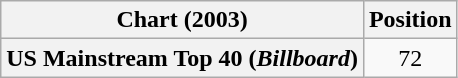<table class="wikitable plainrowheaders" style="text-align:center">
<tr>
<th>Chart (2003)</th>
<th>Position</th>
</tr>
<tr>
<th scope="row">US Mainstream Top 40 (<em>Billboard</em>)</th>
<td>72</td>
</tr>
</table>
